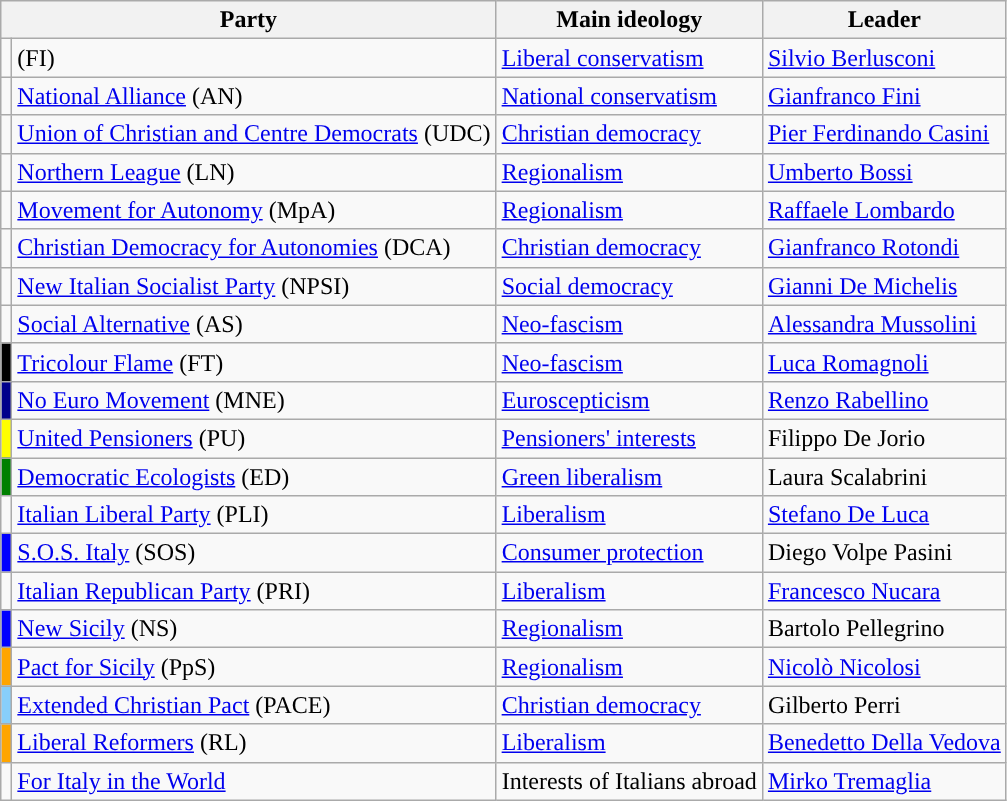<table class=wikitable style=text-align:left>
<tr>
<th colspan=2>Party</th>
<th>Main ideology</th>
<th>Leader</th>
</tr>
<tr>
<td></td>
<td> (FI)</td>
<td><a href='#'>Liberal conservatism</a></td>
<td><a href='#'>Silvio Berlusconi</a></td>
</tr>
<tr>
<td></td>
<td><a href='#'>National Alliance</a> (AN)</td>
<td><a href='#'>National conservatism</a></td>
<td><a href='#'>Gianfranco Fini</a></td>
</tr>
<tr>
<td></td>
<td><a href='#'>Union of Christian and Centre Democrats</a> (UDC)</td>
<td><a href='#'>Christian democracy</a></td>
<td><a href='#'>Pier Ferdinando Casini</a></td>
</tr>
<tr>
<td></td>
<td><a href='#'>Northern League</a> (LN)</td>
<td><a href='#'>Regionalism</a></td>
<td><a href='#'>Umberto Bossi</a></td>
</tr>
<tr>
<td></td>
<td><a href='#'>Movement for Autonomy</a> (MpA)</td>
<td><a href='#'>Regionalism</a></td>
<td><a href='#'>Raffaele Lombardo</a></td>
</tr>
<tr>
<td></td>
<td><a href='#'>Christian Democracy for Autonomies</a> (DCA)</td>
<td><a href='#'>Christian democracy</a></td>
<td><a href='#'>Gianfranco Rotondi</a></td>
</tr>
<tr>
<td></td>
<td><a href='#'>New Italian Socialist Party</a> (NPSI)</td>
<td><a href='#'>Social democracy</a></td>
<td><a href='#'>Gianni De Michelis</a></td>
</tr>
<tr>
<td></td>
<td><a href='#'>Social Alternative</a> (AS)</td>
<td><a href='#'>Neo-fascism</a></td>
<td><a href='#'>Alessandra Mussolini</a></td>
</tr>
<tr>
<td bgcolor="black"></td>
<td><a href='#'>Tricolour Flame</a> (FT)</td>
<td><a href='#'>Neo-fascism</a></td>
<td><a href='#'>Luca Romagnoli</a></td>
</tr>
<tr>
<td bgcolor="darkblue"></td>
<td><a href='#'>No Euro Movement</a> (MNE)</td>
<td><a href='#'>Euroscepticism</a></td>
<td><a href='#'>Renzo Rabellino</a></td>
</tr>
<tr>
<td bgcolor="yellow"></td>
<td><a href='#'>United Pensioners</a> (PU)</td>
<td><a href='#'>Pensioners' interests</a></td>
<td>Filippo De Jorio</td>
</tr>
<tr>
<td bgcolor="green"></td>
<td><a href='#'>Democratic Ecologists</a> (ED)</td>
<td><a href='#'>Green liberalism</a></td>
<td>Laura Scalabrini</td>
</tr>
<tr>
<td></td>
<td><a href='#'>Italian Liberal Party</a> (PLI)</td>
<td><a href='#'>Liberalism</a></td>
<td><a href='#'>Stefano De Luca</a></td>
</tr>
<tr>
<td bgcolor="blue"></td>
<td><a href='#'>S.O.S. Italy</a> (SOS)</td>
<td><a href='#'>Consumer protection</a></td>
<td>Diego Volpe Pasini</td>
</tr>
<tr>
<td></td>
<td><a href='#'>Italian Republican Party</a> (PRI)</td>
<td><a href='#'>Liberalism</a></td>
<td><a href='#'>Francesco Nucara</a></td>
</tr>
<tr>
<td bgcolor="blue"></td>
<td><a href='#'>New Sicily</a> (NS)</td>
<td><a href='#'>Regionalism</a></td>
<td>Bartolo Pellegrino</td>
</tr>
<tr>
<td bgcolor="orange"></td>
<td><a href='#'>Pact for Sicily</a> (PpS)</td>
<td><a href='#'>Regionalism</a></td>
<td><a href='#'>Nicolò Nicolosi</a></td>
</tr>
<tr>
<td bgcolor="lightskyblue"></td>
<td><a href='#'>Extended Christian Pact</a> (PACE)</td>
<td><a href='#'>Christian democracy</a></td>
<td>Gilberto Perri</td>
</tr>
<tr>
<td bgcolor="orange"></td>
<td><a href='#'>Liberal Reformers</a> (RL)</td>
<td><a href='#'>Liberalism</a></td>
<td><a href='#'>Benedetto Della Vedova</a></td>
</tr>
<tr>
<td></td>
<td><a href='#'>For Italy in the World</a></td>
<td>Interests of Italians abroad</td>
<td><a href='#'>Mirko Tremaglia</a></td>
</tr>
</table>
